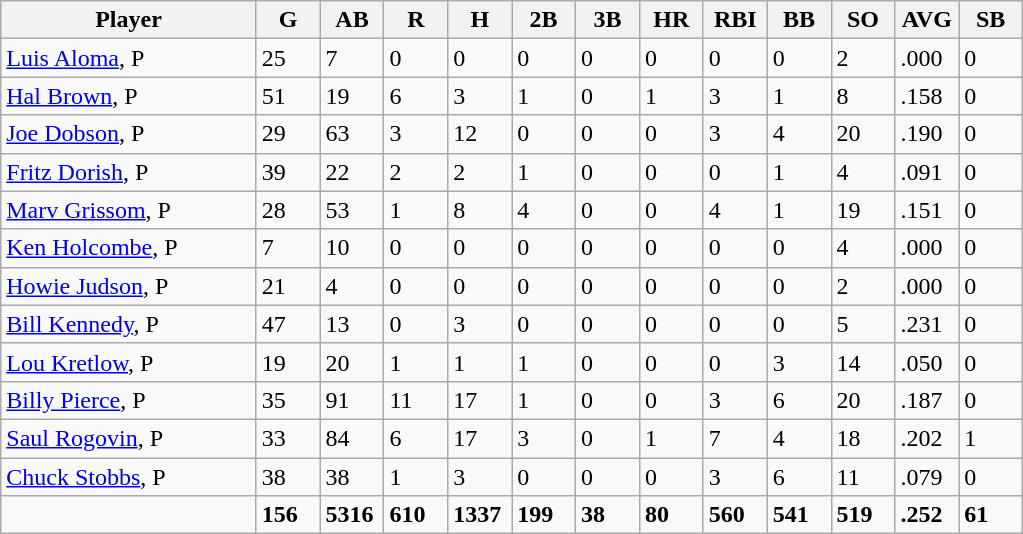<table class="wikitable sortable">
<tr>
<th width="24%">Player</th>
<th width="6%">G</th>
<th width="6%">AB</th>
<th width="6%">R</th>
<th width="6%">H</th>
<th width="6%">2B</th>
<th width="6%">3B</th>
<th width="6%">HR</th>
<th width="6%">RBI</th>
<th width="6%">BB</th>
<th width="6%">SO</th>
<th width="6%">AVG</th>
<th width="6%">SB</th>
</tr>
<tr>
<td><a href='#'>Luis Aloma</a>, P</td>
<td>25</td>
<td>7</td>
<td>0</td>
<td>0</td>
<td>0</td>
<td>0</td>
<td>0</td>
<td>0</td>
<td>0</td>
<td>2</td>
<td>.000</td>
<td>0</td>
</tr>
<tr>
<td><a href='#'>Hal Brown</a>, P</td>
<td>51</td>
<td>19</td>
<td>6</td>
<td>3</td>
<td>1</td>
<td>0</td>
<td>1</td>
<td>3</td>
<td>1</td>
<td>8</td>
<td>.158</td>
<td>0</td>
</tr>
<tr>
<td><a href='#'>Joe Dobson</a>, P</td>
<td>29</td>
<td>63</td>
<td>3</td>
<td>12</td>
<td>0</td>
<td>0</td>
<td>0</td>
<td>3</td>
<td>4</td>
<td>20</td>
<td>.190</td>
<td>0</td>
</tr>
<tr>
<td><a href='#'>Fritz Dorish</a>, P</td>
<td>39</td>
<td>22</td>
<td>2</td>
<td>2</td>
<td>1</td>
<td>0</td>
<td>0</td>
<td>0</td>
<td>1</td>
<td>4</td>
<td>.091</td>
<td>0</td>
</tr>
<tr>
<td><a href='#'>Marv Grissom</a>, P</td>
<td>28</td>
<td>53</td>
<td>1</td>
<td>8</td>
<td>4</td>
<td>0</td>
<td>0</td>
<td>4</td>
<td>1</td>
<td>19</td>
<td>.151</td>
<td>0</td>
</tr>
<tr>
<td><a href='#'>Ken Holcombe</a>, P</td>
<td>7</td>
<td>10</td>
<td>0</td>
<td>0</td>
<td>0</td>
<td>0</td>
<td>0</td>
<td>0</td>
<td>0</td>
<td>4</td>
<td>.000</td>
<td>0</td>
</tr>
<tr>
<td><a href='#'>Howie Judson</a>, P</td>
<td>21</td>
<td>4</td>
<td>0</td>
<td>0</td>
<td>0</td>
<td>0</td>
<td>0</td>
<td>0</td>
<td>0</td>
<td>2</td>
<td>.000</td>
<td>0</td>
</tr>
<tr>
<td><a href='#'>Bill Kennedy</a>, P</td>
<td>47</td>
<td>13</td>
<td>0</td>
<td>3</td>
<td>0</td>
<td>0</td>
<td>0</td>
<td>0</td>
<td>0</td>
<td>5</td>
<td>.231</td>
<td>0</td>
</tr>
<tr>
<td><a href='#'>Lou Kretlow</a>, P</td>
<td>19</td>
<td>20</td>
<td>1</td>
<td>1</td>
<td>1</td>
<td>0</td>
<td>0</td>
<td>0</td>
<td>3</td>
<td>14</td>
<td>.050</td>
<td>0</td>
</tr>
<tr>
<td><a href='#'>Billy Pierce</a>, P</td>
<td>35</td>
<td>91</td>
<td>11</td>
<td>17</td>
<td>1</td>
<td>0</td>
<td>0</td>
<td>3</td>
<td>6</td>
<td>20</td>
<td>.187</td>
<td>0</td>
</tr>
<tr>
<td><a href='#'>Saul Rogovin</a>, P</td>
<td>33</td>
<td>84</td>
<td>6</td>
<td>17</td>
<td>3</td>
<td>0</td>
<td>1</td>
<td>7</td>
<td>4</td>
<td>18</td>
<td>.202</td>
<td>1</td>
</tr>
<tr>
<td><a href='#'>Chuck Stobbs</a>, P</td>
<td>38</td>
<td>38</td>
<td>1</td>
<td>3</td>
<td>0</td>
<td>0</td>
<td>0</td>
<td>3</td>
<td>6</td>
<td>11</td>
<td>.079</td>
<td>0</td>
</tr>
<tr class="sortbottom">
<td></td>
<td><strong>156</strong></td>
<td><strong>5316</strong></td>
<td><strong>610</strong></td>
<td><strong>1337</strong></td>
<td><strong>199</strong></td>
<td><strong>38</strong></td>
<td><strong>80</strong></td>
<td><strong>560</strong></td>
<td><strong>541</strong></td>
<td><strong>519</strong></td>
<td><strong>.252</strong></td>
<td><strong>61</strong></td>
</tr>
</table>
